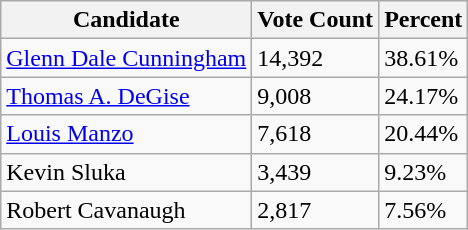<table class="wikitable" border="1">
<tr>
<th>Candidate</th>
<th>Vote Count</th>
<th>Percent</th>
</tr>
<tr>
<td><a href='#'>Glenn Dale Cunningham</a></td>
<td>14,392</td>
<td>38.61%</td>
</tr>
<tr>
<td><a href='#'>Thomas A. DeGise</a></td>
<td>9,008</td>
<td>24.17%</td>
</tr>
<tr>
<td><a href='#'>Louis Manzo</a></td>
<td>7,618</td>
<td>20.44%</td>
</tr>
<tr>
<td>Kevin Sluka</td>
<td>3,439</td>
<td>9.23%</td>
</tr>
<tr>
<td>Robert Cavanaugh</td>
<td>2,817</td>
<td>7.56%</td>
</tr>
</table>
